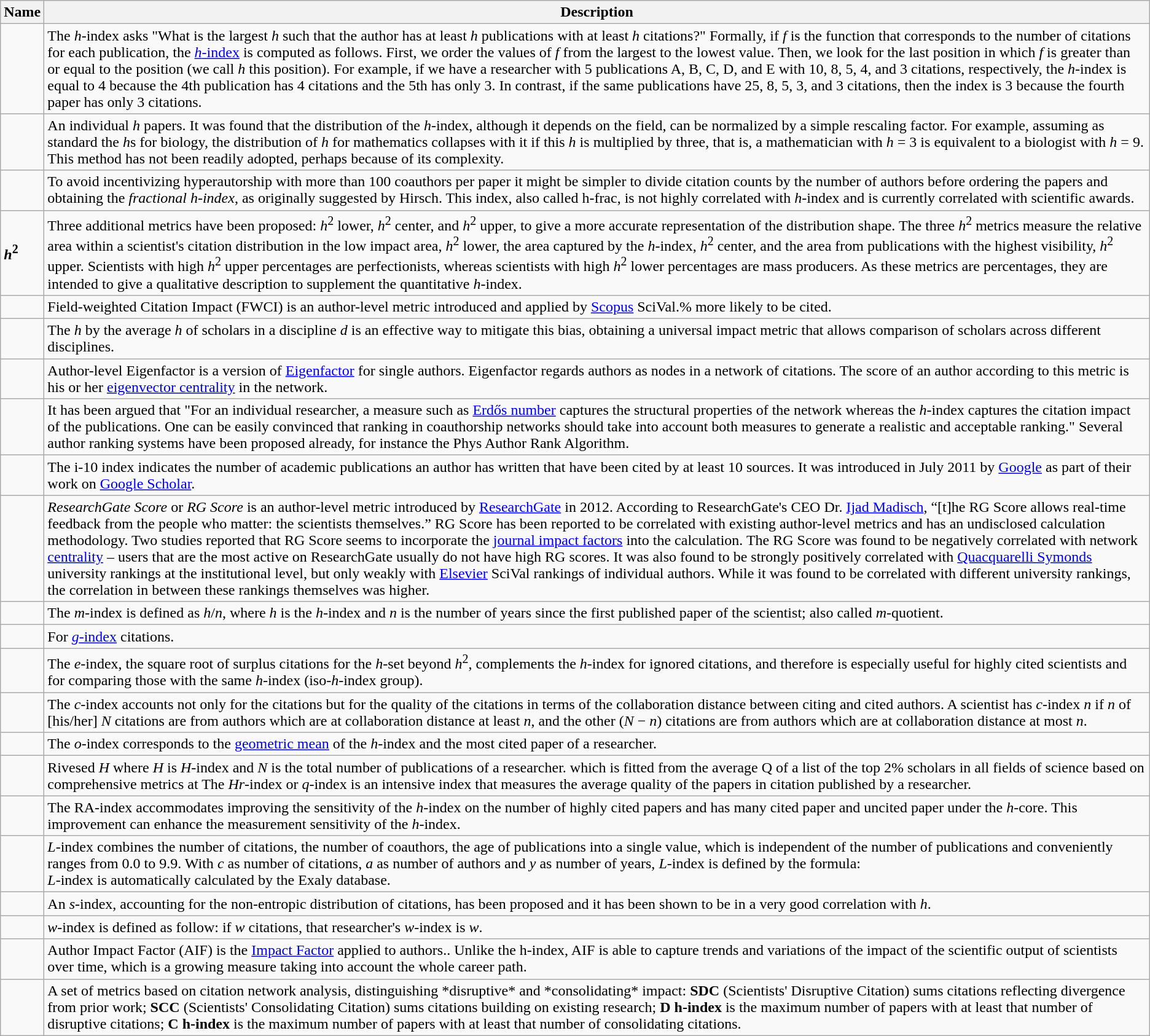<table class="wikitable sortable">
<tr>
<th>Name</th>
<th>Description</th>
</tr>
<tr>
<td><strong></strong></td>
<td>The <em>h</em>-index asks "What is the largest <em>h</em> such that the author has at least <em>h</em> publications with at least <em>h</em> citations?" Formally, if <em>f</em> is the function that corresponds to the number of citations for each publication, the <a href='#'><em>h</em>-index</a> is computed as follows. First, we order the values of <em>f</em> from the largest to the lowest value. Then, we look for the last position in which <em>f</em> is greater than or equal to the position (we call <em>h</em> this position). For example, if we have a researcher with 5 publications A, B, C, D, and E with 10, 8, 5, 4, and 3 citations, respectively, the <em>h</em>-index is equal to 4 because the 4th publication has 4 citations and the 5th has only 3. In contrast, if the same publications have 25, 8, 5, 3, and 3 citations, then the index is 3 because the fourth paper has only 3 citations.</td>
</tr>
<tr>
<td><strong></strong></td>
<td>An individual <em>h</em> papers.  It was found that the distribution of the <em>h</em>-index, although it depends on the field, can be normalized by a simple rescaling factor. For example, assuming as standard the <em>h</em>s for biology, the distribution of <em>h</em> for mathematics collapses with it if this <em>h</em> is multiplied by three, that is, a mathematician with <em>h</em> = 3 is equivalent to a biologist with <em>h</em> = 9. This method has not been readily adopted, perhaps because of its complexity.</td>
</tr>
<tr>
<td><strong></strong></td>
<td>To avoid incentivizing hyperautorship with more than 100 coauthors per paper it might be simpler to divide citation counts by the number of authors before ordering the papers and obtaining the <em>fractional h-index</em>, as originally suggested by Hirsch. This index, also called h-frac, is not highly correlated with <em>h</em>-index and is currently correlated with scientific awards.</td>
</tr>
<tr>
<td><strong> <em>h</em><sup>2</sup> </strong></td>
<td>Three additional metrics have been proposed: <em>h</em><sup>2</sup> lower, <em>h</em><sup>2</sup> center, and <em>h</em><sup>2</sup> upper, to give a more accurate representation of the distribution shape. The three <em>h</em><sup>2</sup> metrics measure the relative area within a scientist's citation distribution in the low impact area, <em>h</em><sup>2</sup> lower, the area captured by the <em>h</em>-index, <em>h</em><sup>2</sup> center, and the area from publications with the highest visibility, <em>h</em><sup>2</sup> upper. Scientists with high <em>h</em><sup>2</sup> upper percentages are perfectionists, whereas scientists with high <em>h</em><sup>2</sup> lower percentages are mass producers. As these metrics are percentages, they are intended to give a qualitative description to supplement the quantitative <em>h</em>-index.</td>
</tr>
<tr>
<td><strong></strong></td>
<td>Field-weighted Citation Impact (FWCI) is an author-level metric introduced and applied by <a href='#'>Scopus</a> SciVal.% more likely to be cited.</td>
</tr>
<tr>
<td><strong></strong></td>
<td>The <em>h</em> by the average <em>h</em> of scholars in a discipline <em>d</em> is an effective way to mitigate this bias, obtaining a universal impact metric that allows comparison of scholars across different disciplines.</td>
</tr>
<tr>
<td><strong></strong></td>
<td>Author-level Eigenfactor is a version of <a href='#'>Eigenfactor</a> for single authors. Eigenfactor regards authors as nodes in a network of citations. The score of an author according to this metric is his or her <a href='#'>eigenvector centrality</a> in the network.</td>
</tr>
<tr>
<td><strong></strong></td>
<td>It has been argued that "For an individual researcher, a measure such as <a href='#'>Erdős number</a> captures the structural properties of the network whereas the <em>h</em>-index captures the citation impact of the publications. One can be easily convinced that ranking in coauthorship networks should take into account both measures to generate a realistic and acceptable ranking." Several author ranking systems have been proposed already, for instance the Phys Author Rank Algorithm.</td>
</tr>
<tr>
<td><strong></strong></td>
<td>The i-10 index indicates the number of academic publications an author has written that have been cited by at least 10 sources. It was introduced in July 2011 by <a href='#'>Google</a> as part of their work on <a href='#'>Google Scholar</a>.</td>
</tr>
<tr>
<td><strong></strong></td>
<td><em>ResearchGate Score</em> or <em>RG Score</em> is an author-level metric introduced by <a href='#'>ResearchGate</a> in 2012. According to ResearchGate's CEO Dr. <a href='#'>Ijad Madisch</a>, “[t]he RG Score allows real-time feedback from the people who matter: the scientists themselves.” RG Score has been reported to be correlated with existing author-level metrics and has an undisclosed calculation methodology. Two studies reported that RG Score seems to incorporate the <a href='#'>journal impact factors</a> into the calculation. The RG Score was found to be negatively correlated with network <a href='#'>centrality</a> – users that are the most active on ResearchGate usually do not have high RG scores. It was also found to be strongly positively correlated with <a href='#'>Quacquarelli Symonds</a> university rankings at the institutional level, but only weakly with <a href='#'>Elsevier</a> SciVal rankings of individual authors. While it was found to be correlated with different university rankings, the correlation in between these rankings themselves was higher.</td>
</tr>
<tr>
<td><strong></strong></td>
<td>The <em>m</em>-index is defined as <em>h</em>/<em>n</em>, where <em>h</em> is the <em>h</em>-index and <em>n</em> is the number of years since the first published paper of the scientist; also called <em>m</em>-quotient.</td>
</tr>
<tr>
<td><strong></strong></td>
<td>For <a href='#'><em>g</em>-index</a> citations.</td>
</tr>
<tr>
<td><strong></strong></td>
<td>The <em>e</em>-index, the square root of surplus citations for the <em>h</em>-set beyond <em>h</em><sup>2</sup>, complements the <em>h</em>-index for ignored citations, and therefore is especially useful for highly cited scientists and for comparing those with the same <em>h</em>-index (iso-<em>h</em>-index group).</td>
</tr>
<tr>
<td><strong></strong></td>
<td>The <em>c</em>-index accounts not only for the citations but for the quality of the citations in terms of the collaboration distance between citing and cited authors. A scientist has <em>c</em>-index <em>n</em> if <em>n</em> of [his/her] <em>N</em> citations are from authors which are at collaboration distance at least <em>n</em>, and the other (<em>N</em> − <em>n</em>) citations are from authors which are at collaboration distance at most <em>n</em>.</td>
</tr>
<tr>
<td><strong></strong></td>
<td>The <em>o</em>-index corresponds to the <a href='#'>geometric mean</a> of the <em>h</em>-index and the most cited paper of a researcher.</td>
</tr>
<tr>
<td><strong></strong></td>
<td>Rivesed <em>H</em>  where <em>H</em> is <em>H</em>-index and <em>N</em> is the total number of publications of a researcher. which is fitted from the average Q of a list of the top 2% scholars in all fields of science based on comprehensive metrics at   The <em>Hr</em>-index or <em>q</em>-index is an intensive index that measures the average quality of the papers in citation published by a researcher.</td>
</tr>
<tr>
<td><strong></strong></td>
<td>The RA-index accommodates improving the sensitivity of the <em>h</em>-index on the number of highly cited papers and has many cited paper and uncited paper under the <em>h</em>-core. This improvement can enhance the measurement sensitivity of the <em>h</em>-index. </td>
</tr>
<tr>
<td><strong></strong></td>
<td><em>L</em>-index combines the number of citations, the number of coauthors, the age of publications into a single value, which is independent of the number of publications and conveniently ranges from 0.0 to 9.9. With <em>c</em> as number of citations, <em>a</em> as number of authors and <em>y</em> as number of years, <em>L</em>-index is defined by the formula:<br><em>L</em>-index is automatically calculated by the Exaly database.</td>
</tr>
<tr>
<td><strong></strong></td>
<td>An <em>s</em>-index, accounting for the non-entropic distribution of citations, has been proposed and it has been shown to be in a very good correlation with <em>h</em>.</td>
</tr>
<tr>
<td><strong></strong></td>
<td><em>w</em>-index is defined as follow: if <em>w</em> citations, that researcher's <em>w</em>-index is <em>w</em>.</td>
</tr>
<tr>
<td><strong></strong></td>
<td>Author Impact Factor (AIF) is the <a href='#'>Impact Factor</a> applied to authors.. Unlike the h-index, AIF is able to capture trends and variations of the impact of the scientific output of scientists over time,  which is a growing measure taking into account the whole career path.</td>
</tr>
<tr>
<td><strong></strong></td>
<td>A set of metrics based on citation network analysis, distinguishing *disruptive* and *consolidating* impact: <strong>SDC</strong> (Scientists' Disruptive Citation) sums citations reflecting divergence from prior work; <strong>SCC</strong> (Scientists' Consolidating Citation) sums citations building on existing research; <strong>D h-index</strong> is the maximum number of papers with at least that number of disruptive citations; <strong>C h-index</strong> is the maximum number of papers with at least that number of consolidating citations.</td>
</tr>
</table>
